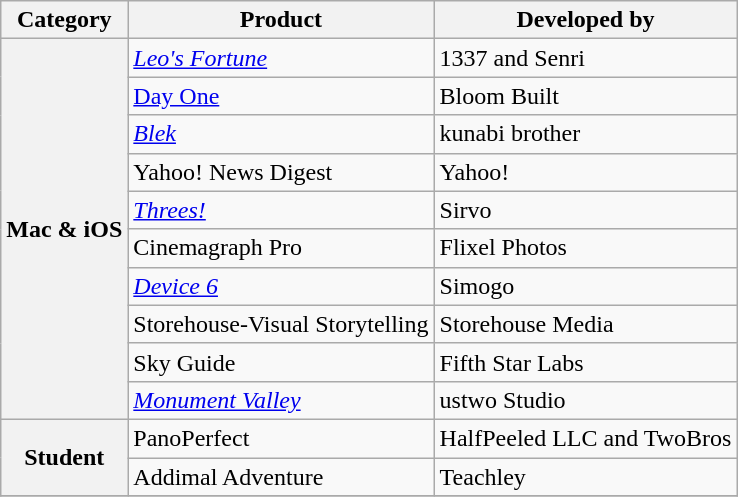<table class="wikitable">
<tr>
<th>Category</th>
<th>Product</th>
<th>Developed by</th>
</tr>
<tr>
<th rowspan="10">Mac & iOS</th>
<td><em><a href='#'>Leo's Fortune</a></em></td>
<td>1337 and Senri</td>
</tr>
<tr>
<td><a href='#'>Day One</a></td>
<td>Bloom Built</td>
</tr>
<tr>
<td><em><a href='#'>Blek</a></em></td>
<td>kunabi brother</td>
</tr>
<tr>
<td>Yahoo! News Digest</td>
<td>Yahoo!</td>
</tr>
<tr>
<td><em><a href='#'>Threes!</a></em></td>
<td>Sirvo</td>
</tr>
<tr>
<td>Cinemagraph Pro</td>
<td>Flixel Photos</td>
</tr>
<tr>
<td><em><a href='#'>Device 6</a></em></td>
<td>Simogo</td>
</tr>
<tr>
<td>Storehouse-Visual Storytelling</td>
<td>Storehouse Media</td>
</tr>
<tr>
<td>Sky Guide</td>
<td>Fifth Star Labs</td>
</tr>
<tr>
<td><em><a href='#'>Monument Valley</a></em></td>
<td>ustwo Studio</td>
</tr>
<tr>
<th rowspan="2">Student</th>
<td>PanoPerfect</td>
<td>HalfPeeled LLC and TwoBros</td>
</tr>
<tr>
<td>Addimal Adventure</td>
<td>Teachley</td>
</tr>
<tr>
</tr>
</table>
